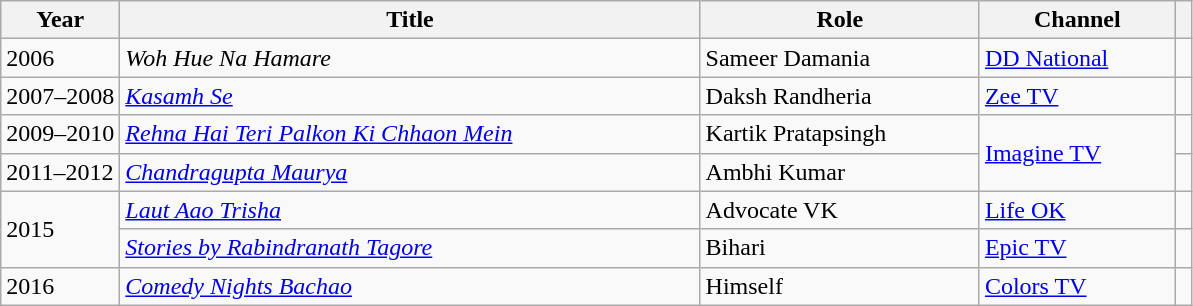<table class="wikitable plainrowheaders sortable">
<tr>
<th scope="col" width="10%">Year</th>
<th scope="col">Title</th>
<th scope="col">Role</th>
<th scope="col">Channel</th>
<th scope="col" class="unsortable"></th>
</tr>
<tr>
<td>2006</td>
<td><em>Woh Hue Na Hamare</em></td>
<td>Sameer Damania</td>
<td><a href='#'>DD National</a></td>
<td></td>
</tr>
<tr>
<td>2007–2008</td>
<td><em><a href='#'>Kasamh Se</a></em></td>
<td>Daksh Randheria</td>
<td><a href='#'>Zee TV</a></td>
<td></td>
</tr>
<tr>
<td>2009–2010</td>
<td><em><a href='#'>Rehna Hai Teri Palkon Ki Chhaon Mein</a></em></td>
<td>Kartik Pratapsingh</td>
<td rowspan = "2"><a href='#'>Imagine TV</a></td>
<td></td>
</tr>
<tr>
<td>2011–2012</td>
<td><em><a href='#'>Chandragupta Maurya</a></em></td>
<td>Ambhi Kumar</td>
<td></td>
</tr>
<tr>
<td rowspan="2">2015</td>
<td><em><a href='#'>Laut Aao Trisha</a></em></td>
<td>Advocate VK</td>
<td><a href='#'>Life OK</a></td>
<td></td>
</tr>
<tr>
<td><em><a href='#'>Stories by Rabindranath Tagore</a></em></td>
<td>Bihari</td>
<td><a href='#'>Epic TV</a></td>
<td></td>
</tr>
<tr>
<td>2016</td>
<td><em><a href='#'>Comedy Nights Bachao</a></em></td>
<td>Himself</td>
<td><a href='#'>Colors TV</a></td>
<td></td>
</tr>
</table>
